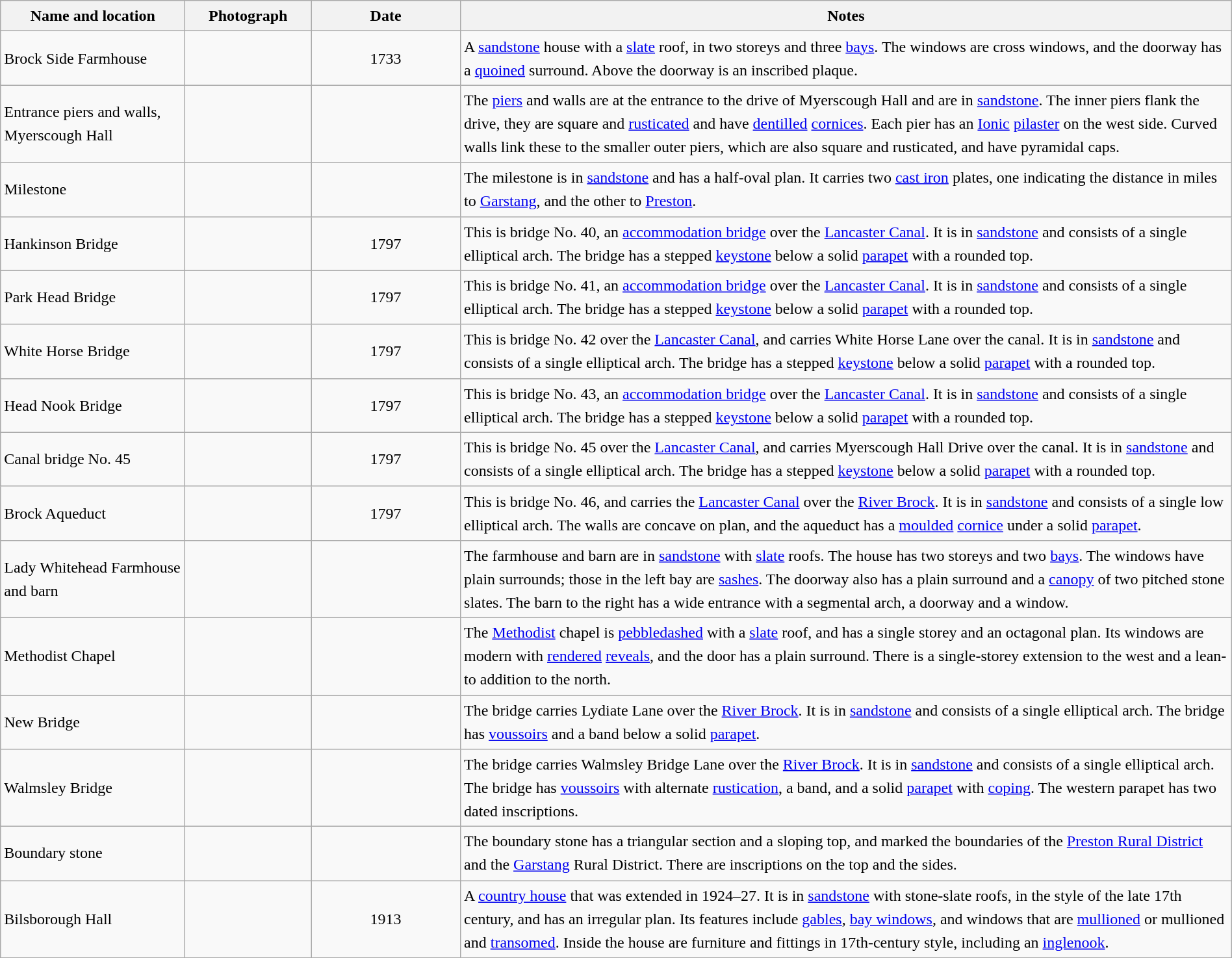<table class="wikitable sortable plainrowheaders" style="width:100%;border:0px;text-align:left;line-height:150%;">
<tr>
<th scope="col"  style="width:150px">Name and location</th>
<th scope="col"  style="width:100px" class="unsortable">Photograph</th>
<th scope="col"  style="width:120px">Date</th>
<th scope="col"  style="width:650px" class="unsortable">Notes</th>
</tr>
<tr>
<td>Brock Side Farmhouse<br><small></small></td>
<td></td>
<td align="center">1733</td>
<td>A <a href='#'>sandstone</a> house with a <a href='#'>slate</a> roof, in two storeys and three <a href='#'>bays</a>.  The windows are cross windows, and the doorway has a <a href='#'>quoined</a> surround.  Above the doorway is an inscribed plaque.</td>
</tr>
<tr>
<td>Entrance piers and walls,<br>Myerscough Hall<br><small></small></td>
<td></td>
<td align="center"></td>
<td>The <a href='#'>piers</a> and walls are at the entrance to the drive of Myerscough Hall and are in <a href='#'>sandstone</a>.  The inner piers flank the drive, they are square and <a href='#'>rusticated</a> and have <a href='#'>dentilled</a> <a href='#'>cornices</a>.  Each pier has an <a href='#'>Ionic</a> <a href='#'>pilaster</a> on the west side.  Curved walls link these to the smaller outer piers, which are also square and rusticated, and have pyramidal caps.</td>
</tr>
<tr>
<td>Milestone<br><small></small></td>
<td></td>
<td align="center"></td>
<td>The milestone is in <a href='#'>sandstone</a> and has a half-oval plan.  It carries two <a href='#'>cast iron</a> plates, one indicating the distance in miles to <a href='#'>Garstang</a>, and the other to <a href='#'>Preston</a>.</td>
</tr>
<tr>
<td>Hankinson Bridge<br><small></small></td>
<td></td>
<td align="center">1797</td>
<td>This is bridge No. 40, an <a href='#'>accommodation bridge</a> over the <a href='#'>Lancaster Canal</a>.  It is in <a href='#'>sandstone</a> and consists of a single elliptical arch.  The bridge has a stepped <a href='#'>keystone</a> below a solid <a href='#'>parapet</a> with a rounded top.</td>
</tr>
<tr>
<td>Park Head Bridge<br><small></small></td>
<td></td>
<td align="center">1797</td>
<td>This is bridge No. 41, an <a href='#'>accommodation bridge</a> over the <a href='#'>Lancaster Canal</a>.  It is in <a href='#'>sandstone</a> and consists of a single elliptical arch.  The bridge has a stepped <a href='#'>keystone</a> below a solid <a href='#'>parapet</a> with a rounded top.</td>
</tr>
<tr>
<td>White Horse Bridge<br><small></small></td>
<td></td>
<td align="center">1797</td>
<td>This is bridge No. 42 over the <a href='#'>Lancaster Canal</a>, and carries White Horse Lane over the canal.  It is in <a href='#'>sandstone</a> and consists of a single elliptical arch.  The bridge has a stepped <a href='#'>keystone</a> below a solid <a href='#'>parapet</a> with a rounded top.</td>
</tr>
<tr>
<td>Head Nook Bridge<br><small></small></td>
<td></td>
<td align="center">1797</td>
<td>This is bridge No. 43, an <a href='#'>accommodation bridge</a> over the <a href='#'>Lancaster Canal</a>.  It is in <a href='#'>sandstone</a> and consists of a single elliptical arch.  The bridge has a stepped <a href='#'>keystone</a> below a solid <a href='#'>parapet</a> with a rounded top.</td>
</tr>
<tr>
<td>Canal bridge No. 45<br><small></small></td>
<td></td>
<td align="center">1797</td>
<td>This is bridge No. 45 over the <a href='#'>Lancaster Canal</a>, and carries Myerscough Hall Drive over the canal.  It is in <a href='#'>sandstone</a> and consists of a single elliptical arch.  The bridge has a stepped <a href='#'>keystone</a> below a solid <a href='#'>parapet</a> with a rounded top.</td>
</tr>
<tr>
<td>Brock Aqueduct<br><small></small></td>
<td></td>
<td align="center">1797</td>
<td>This is bridge No. 46, and carries the <a href='#'>Lancaster Canal</a> over the <a href='#'>River Brock</a>.  It is in <a href='#'>sandstone</a> and consists of a single low elliptical arch.  The walls are concave on plan, and the aqueduct has a <a href='#'>moulded</a> <a href='#'>cornice</a> under a solid <a href='#'>parapet</a>.</td>
</tr>
<tr>
<td>Lady Whitehead Farmhouse and barn<br><small></small></td>
<td></td>
<td align="center"></td>
<td>The farmhouse and barn are in <a href='#'>sandstone</a> with <a href='#'>slate</a> roofs.  The house has two storeys and two <a href='#'>bays</a>.  The windows have plain surrounds; those in the left bay are <a href='#'>sashes</a>.  The doorway also has a plain surround and a <a href='#'>canopy</a> of two pitched stone slates.  The barn to the right has a wide entrance with a segmental arch, a doorway and a window.</td>
</tr>
<tr>
<td>Methodist Chapel<br><small></small></td>
<td></td>
<td align="center"></td>
<td>The <a href='#'>Methodist</a> chapel is <a href='#'>pebbledashed</a> with a <a href='#'>slate</a> roof, and has a single storey and an octagonal plan.  Its windows are modern with <a href='#'>rendered</a> <a href='#'>reveals</a>, and the door has a plain surround.  There is a single-storey extension to the west and a lean-to addition to the north.</td>
</tr>
<tr>
<td>New Bridge<br><small></small></td>
<td></td>
<td align="center"></td>
<td>The bridge carries Lydiate Lane over the <a href='#'>River Brock</a>.  It is in <a href='#'>sandstone</a> and consists of a single elliptical arch.  The bridge has <a href='#'>voussoirs</a> and a band below a solid <a href='#'>parapet</a>.</td>
</tr>
<tr>
<td>Walmsley Bridge<br><small></small></td>
<td></td>
<td align="center"></td>
<td>The bridge carries Walmsley Bridge Lane over the <a href='#'>River Brock</a>.  It is in <a href='#'>sandstone</a> and consists of a single elliptical arch.  The bridge has <a href='#'>voussoirs</a> with alternate <a href='#'>rustication</a>, a band, and a solid <a href='#'>parapet</a> with <a href='#'>coping</a>.  The western parapet has two dated inscriptions.</td>
</tr>
<tr>
<td>Boundary stone<br><small></small></td>
<td></td>
<td align="center"></td>
<td>The boundary stone has a triangular section and a sloping top, and marked the boundaries of the <a href='#'>Preston Rural District</a> and the <a href='#'>Garstang</a> Rural District.  There are inscriptions on the top and the sides.</td>
</tr>
<tr>
<td>Bilsborough Hall<br><small></small></td>
<td></td>
<td align="center">1913</td>
<td>A <a href='#'>country house</a> that was extended in 1924–27.  It is in <a href='#'>sandstone</a> with stone-slate roofs, in the style of the late 17th century, and has an irregular plan.  Its features include <a href='#'>gables</a>, <a href='#'>bay windows</a>, and windows that are <a href='#'>mullioned</a> or mullioned and <a href='#'>transomed</a>.  Inside the house are furniture and fittings in 17th-century style, including an <a href='#'>inglenook</a>.</td>
</tr>
<tr>
</tr>
</table>
